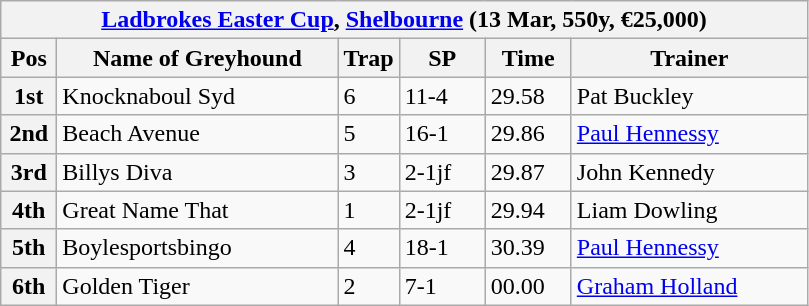<table class="wikitable">
<tr>
<th colspan="6"><a href='#'>Ladbrokes Easter Cup</a>, <a href='#'>Shelbourne</a> (13 Mar, 550y, €25,000)</th>
</tr>
<tr>
<th width=30>Pos</th>
<th width=180>Name of Greyhound</th>
<th width=30>Trap</th>
<th width=50>SP</th>
<th width=50>Time</th>
<th width=150>Trainer</th>
</tr>
<tr>
<th>1st</th>
<td>Knocknaboul Syd</td>
<td>6</td>
<td>11-4</td>
<td>29.58</td>
<td>Pat Buckley</td>
</tr>
<tr>
<th>2nd</th>
<td>Beach Avenue</td>
<td>5</td>
<td>16-1</td>
<td>29.86</td>
<td><a href='#'>Paul Hennessy</a></td>
</tr>
<tr>
<th>3rd</th>
<td>Billys Diva</td>
<td>3</td>
<td>2-1jf</td>
<td>29.87</td>
<td>John Kennedy</td>
</tr>
<tr>
<th>4th</th>
<td>Great Name That</td>
<td>1</td>
<td>2-1jf</td>
<td>29.94</td>
<td>Liam Dowling</td>
</tr>
<tr>
<th>5th</th>
<td>Boylesportsbingo</td>
<td>4</td>
<td>18-1</td>
<td>30.39</td>
<td><a href='#'>Paul Hennessy</a></td>
</tr>
<tr>
<th>6th</th>
<td>Golden Tiger</td>
<td>2</td>
<td>7-1</td>
<td>00.00</td>
<td><a href='#'>Graham Holland</a></td>
</tr>
</table>
